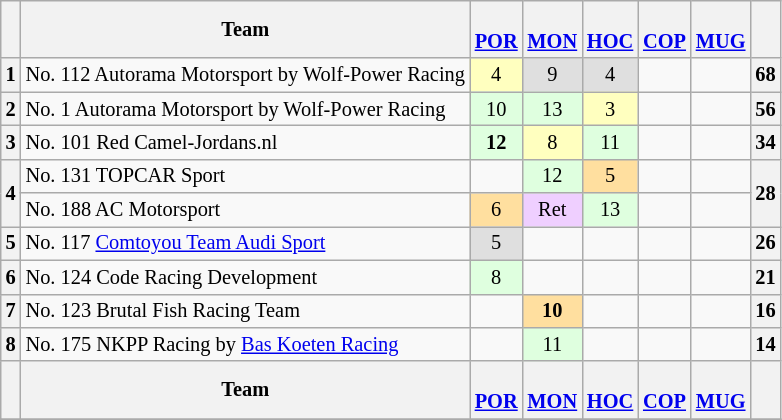<table align=left| class="wikitable" style="font-size: 85%; text-align: center">
<tr valign="top">
<th valign=middle></th>
<th valign=middle>Team</th>
<th><br><a href='#'>POR</a></th>
<th><br><a href='#'>MON</a></th>
<th><br><a href='#'>HOC</a></th>
<th><br><a href='#'>COP</a></th>
<th><br><a href='#'>MUG</a></th>
<th valign=middle>  </th>
</tr>
<tr>
<th>1</th>
<td align=left> No. 112 Autorama Motorsport by Wolf-Power Racing</td>
<td style="background:#FFFFBF;">4</td>
<td style="background:#DFDFDF;">9</td>
<td style="background:#DFDFDF;">4</td>
<td></td>
<td></td>
<th>68</th>
</tr>
<tr>
<th>2</th>
<td align=left> No. 1 Autorama Motorsport by Wolf-Power Racing</td>
<td style="background:#DFFFDF;">10</td>
<td style="background:#DFFFDF;">13</td>
<td style="background:#FFFFBF;">3</td>
<td></td>
<td></td>
<th>56</th>
</tr>
<tr>
<th>3</th>
<td align=left> No. 101 Red Camel-Jordans.nl</td>
<td style="background:#DFFFDF;"><strong>12</strong></td>
<td style="background:#FFFFBF;">8</td>
<td style="background:#DFFFDF;">11</td>
<td></td>
<td></td>
<th>34</th>
</tr>
<tr>
<th rowspan=2>4</th>
<td align=left> No. 131 TOPCAR Sport</td>
<td></td>
<td style="background:#DFFFDF;">12</td>
<td style="background:#FFDF9F;">5</td>
<td></td>
<td></td>
<th rowspan=2>28</th>
</tr>
<tr>
<td align=left> No. 188 AC Motorsport</td>
<td style="background:#FFDF9F;">6</td>
<td style="background:#EFCFFF;">Ret</td>
<td style="background:#DFFFDF;">13</td>
<td></td>
<td></td>
</tr>
<tr>
<th>5</th>
<td align=left> No. 117 <a href='#'>Comtoyou Team Audi Sport</a></td>
<td style="background:#DFDFDF;">5</td>
<td></td>
<td></td>
<td></td>
<td></td>
<th>26</th>
</tr>
<tr>
<th>6</th>
<td align=left> No. 124 Code Racing Development</td>
<td style="background:#DFFFDF;">8</td>
<td></td>
<td></td>
<td></td>
<td></td>
<th>21</th>
</tr>
<tr>
<th>7</th>
<td align=left> No. 123 Brutal Fish Racing Team</td>
<td></td>
<td style="background:#FFDF9F;"><strong>10</strong></td>
<td></td>
<td></td>
<td></td>
<th>16</th>
</tr>
<tr>
<th>8</th>
<td align=left> No. 175 NKPP Racing by <a href='#'>Bas Koeten Racing</a></td>
<td></td>
<td style="background:#DFFFDF;">11</td>
<td></td>
<td></td>
<td></td>
<th>14</th>
</tr>
<tr>
<th valign=middle></th>
<th valign=middle>Team</th>
<th><br><a href='#'>POR</a></th>
<th><br><a href='#'>MON</a></th>
<th><br><a href='#'>HOC</a></th>
<th><br><a href='#'>COP</a></th>
<th><br><a href='#'>MUG</a></th>
<th valign=middle>  </th>
</tr>
<tr>
</tr>
</table>
